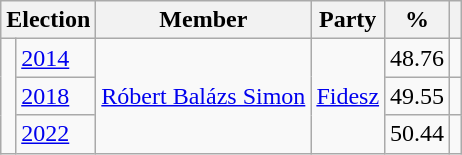<table class=wikitable>
<tr>
<th colspan=2>Election</th>
<th>Member</th>
<th>Party</th>
<th>%</th>
<th></th>
</tr>
<tr>
<td rowspan=3 bgcolor=></td>
<td><a href='#'>2014</a></td>
<td rowspan=3><a href='#'>Róbert Balázs Simon</a></td>
<td rowspan=3><a href='#'>Fidesz</a></td>
<td align=right>48.76</td>
<td align=center></td>
</tr>
<tr>
<td><a href='#'>2018</a></td>
<td align=right>49.55</td>
<td align=center></td>
</tr>
<tr>
<td><a href='#'>2022</a></td>
<td align=right>50.44</td>
<td align=center></td>
</tr>
</table>
